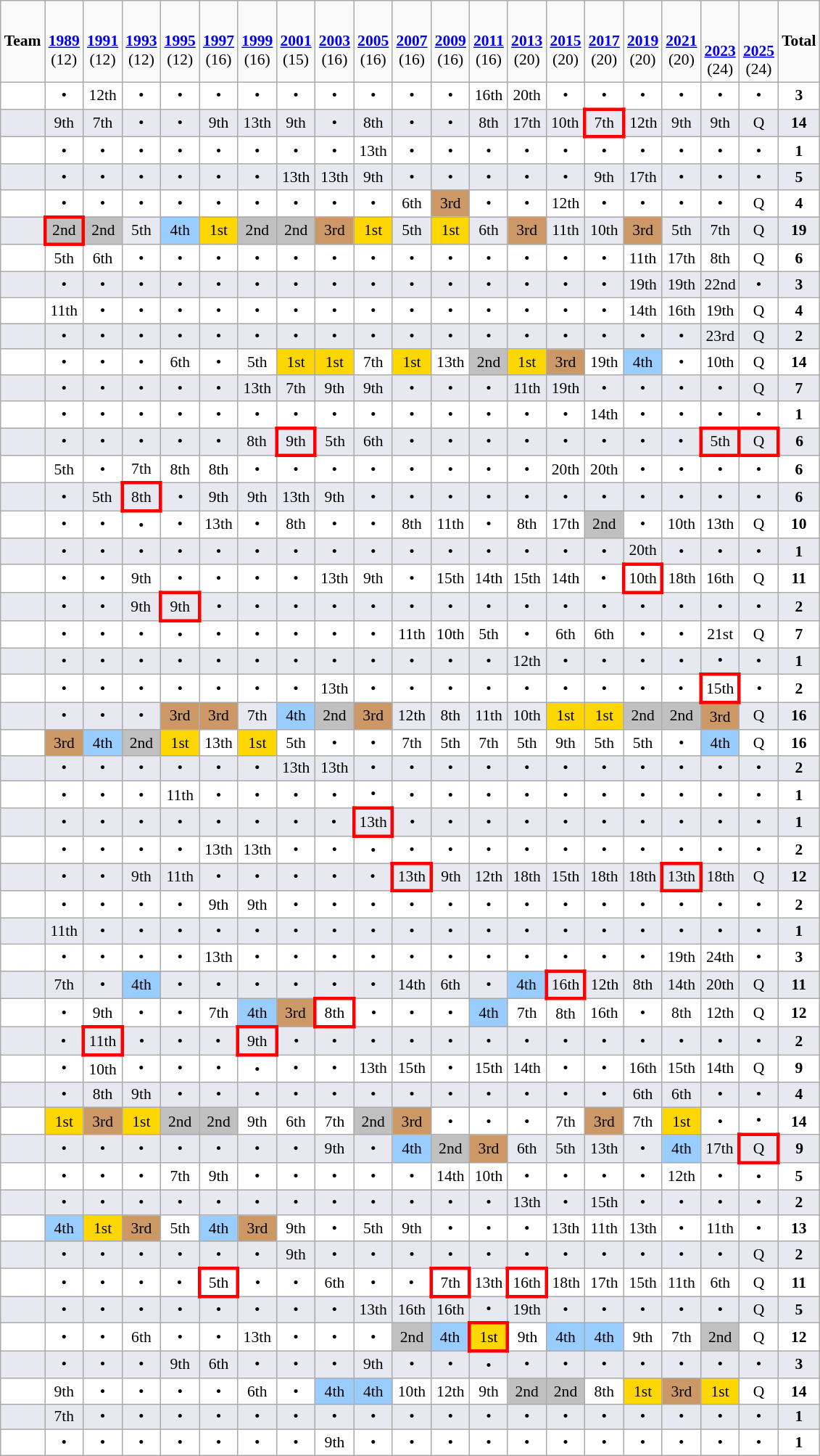<table class="wikitable" style="text-align:center; font-size:90%">
<tr bgcolor=>
<td><strong>Team</strong></td>
<td><strong><br><a href='#'>1989</a><br></strong>(12)</td>
<td><strong><br><a href='#'>1991</a><br></strong>(12)</td>
<td><strong><br><a href='#'>1993</a><br></strong>(12)</td>
<td><strong><br><a href='#'>1995</a><br></strong>(12)</td>
<td><strong><br><a href='#'>1997</a><br></strong>(16)</td>
<td><strong><br><a href='#'>1999</a><br></strong>(16)</td>
<td><strong><br><a href='#'>2001</a><br></strong>(15)</td>
<td><strong><br><a href='#'>2003</a><br></strong>(16)</td>
<td><strong><br><a href='#'>2005</a><br></strong>(16)</td>
<td><strong><br><a href='#'>2007</a><br></strong>(16)</td>
<td><strong><br><a href='#'>2009</a><br></strong>(16)</td>
<td><strong><br><a href='#'>2011</a><br></strong>(16)</td>
<td><strong><br><a href='#'>2013</a><br></strong>(20)</td>
<td><strong><br><a href='#'>2015</a><br></strong>(20)</td>
<td><strong><br><a href='#'>2017</a><br></strong>(20)</td>
<td><strong><br><a href='#'>2019</a><br></strong>(20)</td>
<td><strong><br><a href='#'>2021</a><br></strong>(20)</td>
<td><strong><br><br><a href='#'>2023</a><br></strong>(24)</td>
<td><strong><br><br><a href='#'>2025</a><br></strong>(24)</td>
<td><strong>Total</strong></td>
</tr>
<tr bgcolor= #FFFFFF>
<td align=left></td>
<td>•</td>
<td>12th</td>
<td>•</td>
<td>•</td>
<td>•</td>
<td>•</td>
<td>•</td>
<td>•</td>
<td>•</td>
<td>•</td>
<td>•</td>
<td>16th</td>
<td>20th</td>
<td>•</td>
<td>•</td>
<td>•</td>
<td>•</td>
<td>•</td>
<td>•</td>
<td><strong>3</strong></td>
</tr>
<tr bgcolor= #E8E8F0>
<td align=left></td>
<td>9th</td>
<td>7th</td>
<td>•</td>
<td>•</td>
<td>9th</td>
<td>13th</td>
<td>9th</td>
<td>•</td>
<td>8th</td>
<td>•</td>
<td>•</td>
<td>8th</td>
<td>17th</td>
<td>10th</td>
<td style="border:3px solid red">7th</td>
<td>12th</td>
<td>9th</td>
<td>9th</td>
<td>Q</td>
<td><strong>14</strong></td>
</tr>
<tr bgcolor= #FFFFFF>
<td align=left></td>
<td>•</td>
<td>•</td>
<td>•</td>
<td>•</td>
<td>•</td>
<td>•</td>
<td>•</td>
<td>•</td>
<td>13th</td>
<td>•</td>
<td>•</td>
<td>•</td>
<td>•</td>
<td>•</td>
<td>•</td>
<td>•</td>
<td>•</td>
<td>•</td>
<td>•</td>
<td><strong>1</strong></td>
</tr>
<tr bgcolor= #E8E8F0>
<td align=left></td>
<td>•</td>
<td>•</td>
<td>•</td>
<td>•</td>
<td>•</td>
<td>•</td>
<td>13th</td>
<td>13th</td>
<td>9th</td>
<td>•</td>
<td>•</td>
<td>•</td>
<td>•</td>
<td>•</td>
<td>9th</td>
<td>17th</td>
<td>•</td>
<td>•</td>
<td>•</td>
<td><strong>5</strong></td>
</tr>
<tr bgcolor= #FFFFFF>
<td align=left></td>
<td>•</td>
<td>•</td>
<td>•</td>
<td>•</td>
<td>•</td>
<td>•</td>
<td>•</td>
<td>•</td>
<td>•</td>
<td>6th</td>
<td bgcolor=#CC9966>3rd</td>
<td>•</td>
<td>•</td>
<td>12th</td>
<td>•</td>
<td>•</td>
<td>•</td>
<td>•</td>
<td>Q</td>
<td><strong>4</strong></td>
</tr>
<tr bgcolor= #E8E8F0>
<td align=left></td>
<td style="border:3px solid red" bgcolor=silver>2nd</td>
<td bgcolor=silver>2nd</td>
<td>5th</td>
<td bgcolor=#9acdff>4th</td>
<td bgcolor=gold>1st</td>
<td bgcolor=silver>2nd</td>
<td bgcolor=silver>2nd</td>
<td bgcolor=#CC9966>3rd</td>
<td bgcolor=gold>1st</td>
<td>5th</td>
<td bgcolor=gold>1st</td>
<td>6th</td>
<td bgcolor=#CC9966>3rd</td>
<td>11th</td>
<td>10th</td>
<td bgcolor=#CC9966>3rd</td>
<td>5th</td>
<td>7th</td>
<td>Q</td>
<td><strong>19</strong></td>
</tr>
<tr bgcolor= #FFFFFF>
<td align=left></td>
<td>5th</td>
<td>6th</td>
<td>•</td>
<td>•</td>
<td>•</td>
<td>•</td>
<td>•</td>
<td>•</td>
<td>•</td>
<td>•</td>
<td>•</td>
<td>•</td>
<td>•</td>
<td>•</td>
<td>•</td>
<td>11th</td>
<td>17th</td>
<td>8th</td>
<td>Q</td>
<td><strong>6</strong></td>
</tr>
<tr bgcolor= #E8E8F0>
<td align=left></td>
<td>•</td>
<td>•</td>
<td>•</td>
<td>•</td>
<td>•</td>
<td>•</td>
<td>•</td>
<td>•</td>
<td>•</td>
<td>•</td>
<td>•</td>
<td>•</td>
<td>•</td>
<td>•</td>
<td>•</td>
<td>19th</td>
<td>19th</td>
<td>22nd</td>
<td>•</td>
<td><strong>3</strong></td>
</tr>
<tr bgcolor= #FFFFFF>
<td align=left></td>
<td>11th</td>
<td>•</td>
<td>•</td>
<td>•</td>
<td>•</td>
<td>•</td>
<td>•</td>
<td>•</td>
<td>•</td>
<td>•</td>
<td>•</td>
<td>•</td>
<td>•</td>
<td>•</td>
<td>•</td>
<td>14th</td>
<td>16th</td>
<td>19th</td>
<td>Q</td>
<td><strong>4</strong></td>
</tr>
<tr bgcolor= #E8E8F0>
<td align=left></td>
<td>•</td>
<td>•</td>
<td>•</td>
<td>•</td>
<td>•</td>
<td>•</td>
<td>•</td>
<td>•</td>
<td>•</td>
<td>•</td>
<td>•</td>
<td>•</td>
<td>•</td>
<td>•</td>
<td>•</td>
<td>•</td>
<td>•</td>
<td>23rd</td>
<td>Q</td>
<td><strong>2</strong></td>
</tr>
<tr bgcolor= #FFFFFF>
<td align=left></td>
<td>•</td>
<td>•</td>
<td>•</td>
<td>6th</td>
<td>•</td>
<td>5th</td>
<td bgcolor=gold>1st</td>
<td bgcolor=gold>1st</td>
<td>7th</td>
<td bgcolor=gold>1st</td>
<td>13th</td>
<td bgcolor=silver>2nd</td>
<td bgcolor=gold>1st</td>
<td bgcolor=#CC9966>3rd</td>
<td>19th</td>
<td bgcolor=#9acdff>4th</td>
<td>•</td>
<td>10th</td>
<td>Q</td>
<td><strong>14</strong></td>
</tr>
<tr bgcolor= #E8E8F0>
<td align=left></td>
<td>•</td>
<td>•</td>
<td>•</td>
<td>•</td>
<td>•</td>
<td>13th</td>
<td>7th</td>
<td>9th</td>
<td>9th</td>
<td>•</td>
<td>•</td>
<td>•</td>
<td>11th</td>
<td>19th</td>
<td>•</td>
<td>•</td>
<td>•</td>
<td>•</td>
<td>Q</td>
<td><strong>7</strong></td>
</tr>
<tr bgcolor= #FFFFFF>
<td align=left></td>
<td>•</td>
<td>•</td>
<td>•</td>
<td>•</td>
<td>•</td>
<td>•</td>
<td>•</td>
<td>•</td>
<td>•</td>
<td>•</td>
<td>•</td>
<td>•</td>
<td>•</td>
<td>•</td>
<td>14th</td>
<td>•</td>
<td>•</td>
<td>•</td>
<td>•</td>
<td><strong>1</strong></td>
</tr>
<tr bgcolor= #E8E8F0>
<td align=left></td>
<td>•</td>
<td>•</td>
<td>•</td>
<td>•</td>
<td>•</td>
<td>8th</td>
<td style="border:3px solid red">9th</td>
<td>5th</td>
<td>6th</td>
<td>•</td>
<td>•</td>
<td>•</td>
<td>•</td>
<td>•</td>
<td>•</td>
<td>•</td>
<td>•</td>
<td style="border:3px solid red">5th</td>
<td style="border:3px solid red">Q</td>
<td><strong>6</strong></td>
</tr>
<tr bgcolor= #FFFFFF>
<td align=left></td>
<td>5th</td>
<td>•</td>
<td>7th</td>
<td>8th</td>
<td>8th</td>
<td>•</td>
<td>•</td>
<td>•</td>
<td>•</td>
<td>•</td>
<td>•</td>
<td>•</td>
<td>•</td>
<td>20th</td>
<td>20th</td>
<td>•</td>
<td>•</td>
<td>•</td>
<td>•</td>
<td><strong>6</strong></td>
</tr>
<tr bgcolor= #E8E8F0>
<td align=left></td>
<td>•</td>
<td>5th</td>
<td style="border:3px solid red">8th</td>
<td>•</td>
<td>9th</td>
<td>9th</td>
<td>13th</td>
<td>9th</td>
<td>•</td>
<td>•</td>
<td>•</td>
<td>•</td>
<td>•</td>
<td>•</td>
<td>•</td>
<td>•</td>
<td>•</td>
<td>•</td>
<td>•</td>
<td><strong>6</strong></td>
</tr>
<tr bgcolor= #FFFFFF>
<td align=left></td>
<td>•</td>
<td>•</td>
<td>•</td>
<td>•</td>
<td>13th</td>
<td>•</td>
<td>8th</td>
<td>•</td>
<td>•</td>
<td>8th</td>
<td>11th</td>
<td>•</td>
<td>8th</td>
<td>17th</td>
<td bgcolor=silver>2nd</td>
<td>•</td>
<td>10th</td>
<td>13th</td>
<td>Q</td>
<td><strong>10</strong></td>
</tr>
<tr bgcolor= #E8E8F0>
<td align=left></td>
<td>•</td>
<td>•</td>
<td>•</td>
<td>•</td>
<td>•</td>
<td>•</td>
<td>•</td>
<td>•</td>
<td>•</td>
<td>•</td>
<td>•</td>
<td>•</td>
<td>•</td>
<td>•</td>
<td>•</td>
<td>20th</td>
<td>•</td>
<td>•</td>
<td>•</td>
<td><strong>1</strong></td>
</tr>
<tr bgcolor= #FFFFFF>
<td align=left></td>
<td>•</td>
<td>•</td>
<td>9th</td>
<td>•</td>
<td>•</td>
<td>•</td>
<td>•</td>
<td>13th</td>
<td>9th</td>
<td>•</td>
<td>15th</td>
<td>14th</td>
<td>15th</td>
<td>14th</td>
<td>•</td>
<td style="border:3px solid red">10th</td>
<td>18th</td>
<td>16th</td>
<td>Q</td>
<td><strong>11</strong></td>
</tr>
<tr bgcolor= #E8E8F0>
<td align=left></td>
<td>•</td>
<td>•</td>
<td>9th</td>
<td style="border:3px solid red">9th</td>
<td>•</td>
<td>•</td>
<td>•</td>
<td>•</td>
<td>•</td>
<td>•</td>
<td>•</td>
<td>•</td>
<td>•</td>
<td>•</td>
<td>•</td>
<td>•</td>
<td>•</td>
<td>•</td>
<td>•</td>
<td><strong>2</strong></td>
</tr>
<tr bgcolor= #FFFFFF>
<td align=left></td>
<td>•</td>
<td>•</td>
<td>•</td>
<td>•</td>
<td>•</td>
<td>•</td>
<td>•</td>
<td>•</td>
<td>•</td>
<td>11th</td>
<td>10th</td>
<td>5th</td>
<td>•</td>
<td>6th</td>
<td>6th</td>
<td>•</td>
<td>•</td>
<td>21st</td>
<td>Q</td>
<td><strong>7</strong></td>
</tr>
<tr bgcolor= #E8E8F0>
<td align=left></td>
<td>•</td>
<td>•</td>
<td>•</td>
<td>•</td>
<td>•</td>
<td>•</td>
<td>•</td>
<td>•</td>
<td>•</td>
<td>•</td>
<td>•</td>
<td>•</td>
<td>12th</td>
<td>•</td>
<td>•</td>
<td>•</td>
<td>•</td>
<td>•</td>
<td>•</td>
<td><strong>1</strong></td>
</tr>
<tr bgcolor= #FFFFFF>
<td align=left></td>
<td>•</td>
<td>•</td>
<td>•</td>
<td>•</td>
<td>•</td>
<td>•</td>
<td>•</td>
<td>13th</td>
<td>•</td>
<td>•</td>
<td>•</td>
<td>•</td>
<td>•</td>
<td>•</td>
<td>•</td>
<td>•</td>
<td>•</td>
<td style="border:3px solid red">15th</td>
<td>•</td>
<td><strong>2</strong></td>
</tr>
<tr bgcolor= #E8E8F0>
<td align=left></td>
<td>•</td>
<td>•</td>
<td>•</td>
<td bgcolor=#CC9966>3rd</td>
<td bgcolor=#CC9966>3rd</td>
<td>7th</td>
<td bgcolor=#9acdff>4th</td>
<td bgcolor=silver>2nd</td>
<td bgcolor=#CC9966>3rd</td>
<td>12th</td>
<td>8th</td>
<td>11th</td>
<td>10th</td>
<td bgcolor=gold>1st</td>
<td bgcolor=gold>1st</td>
<td bgcolor=silver>2nd</td>
<td bgcolor=silver>2nd</td>
<td bgcolor=#CC9966>3rd</td>
<td>Q</td>
<td><strong>16</strong></td>
</tr>
<tr bgcolor= #FFFFFF>
<td align=left></td>
<td bgcolor=#CC9966>3rd</td>
<td bgcolor=#9acdff>4th</td>
<td bgcolor=silver>2nd</td>
<td bgcolor=gold>1st</td>
<td>13th</td>
<td bgcolor=gold>1st</td>
<td>5th</td>
<td>•</td>
<td>•</td>
<td>7th</td>
<td>5th</td>
<td>7th</td>
<td>5th</td>
<td>9th</td>
<td>5th</td>
<td>5th</td>
<td>•</td>
<td bgcolor=#9acdff>4th</td>
<td>Q</td>
<td><strong>16</strong></td>
</tr>
<tr bgcolor= #E8E8F0>
<td align=left></td>
<td>•</td>
<td>•</td>
<td>•</td>
<td>•</td>
<td>•</td>
<td>•</td>
<td>13th</td>
<td>13th</td>
<td>•</td>
<td>•</td>
<td>•</td>
<td>•</td>
<td>•</td>
<td>•</td>
<td>•</td>
<td>•</td>
<td>•</td>
<td>•</td>
<td>•</td>
<td><strong>2</strong></td>
</tr>
<tr bgcolor= #FFFFFF>
<td align=left></td>
<td>•</td>
<td>•</td>
<td>•</td>
<td>11th</td>
<td>•</td>
<td>•</td>
<td>•</td>
<td>•</td>
<td>•</td>
<td>•</td>
<td>•</td>
<td>•</td>
<td>•</td>
<td>•</td>
<td>•</td>
<td>•</td>
<td>•</td>
<td>•</td>
<td>•</td>
<td><strong>1</strong></td>
</tr>
<tr bgcolor= #E8E8F0>
<td align=left></td>
<td>•</td>
<td>•</td>
<td>•</td>
<td>•</td>
<td>•</td>
<td>•</td>
<td>•</td>
<td>•</td>
<td style="border:3px solid red">13th</td>
<td>•</td>
<td>•</td>
<td>•</td>
<td>•</td>
<td>•</td>
<td>•</td>
<td>•</td>
<td>•</td>
<td>•</td>
<td>•</td>
<td><strong>1</strong></td>
</tr>
<tr bgcolor= #FFFFFF>
<td align=left></td>
<td>•</td>
<td>•</td>
<td>•</td>
<td>•</td>
<td>13th</td>
<td>13th</td>
<td>•</td>
<td>•</td>
<td>•</td>
<td>•</td>
<td>•</td>
<td>•</td>
<td>•</td>
<td>•</td>
<td>•</td>
<td>•</td>
<td>•</td>
<td>•</td>
<td>•</td>
<td><strong>2</strong></td>
</tr>
<tr bgcolor= #E8E8F0>
<td align=left></td>
<td>•</td>
<td>•</td>
<td>9th</td>
<td>11th</td>
<td>•</td>
<td>•</td>
<td>•</td>
<td>•</td>
<td>•</td>
<td style="border:3px solid red">13th</td>
<td>9th</td>
<td>12th</td>
<td>18th</td>
<td>15th</td>
<td>18th</td>
<td>18th</td>
<td style="border:3px solid red">13th</td>
<td>18th</td>
<td>Q</td>
<td><strong>12</strong></td>
</tr>
<tr bgcolor= #FFFFFF>
<td align=left></td>
<td>•</td>
<td>•</td>
<td>•</td>
<td>•</td>
<td>9th</td>
<td>9th</td>
<td>•</td>
<td>•</td>
<td>•</td>
<td>•</td>
<td>•</td>
<td>•</td>
<td>•</td>
<td>•</td>
<td>•</td>
<td>•</td>
<td>•</td>
<td>•</td>
<td>•</td>
<td><strong>2</strong></td>
</tr>
<tr bgcolor= #E8E8F0>
<td align=left></td>
<td>11th</td>
<td>•</td>
<td>•</td>
<td>•</td>
<td>•</td>
<td>•</td>
<td>•</td>
<td>•</td>
<td>•</td>
<td>•</td>
<td>•</td>
<td>•</td>
<td>•</td>
<td>•</td>
<td>•</td>
<td>•</td>
<td>•</td>
<td>•</td>
<td>•</td>
<td><strong>1</strong></td>
</tr>
<tr bgcolor= #FFFFFF>
<td align=left></td>
<td>•</td>
<td>•</td>
<td>•</td>
<td>•</td>
<td>13th</td>
<td>•</td>
<td>•</td>
<td>•</td>
<td>•</td>
<td>•</td>
<td>•</td>
<td>•</td>
<td>•</td>
<td>•</td>
<td>•</td>
<td>•</td>
<td>19th</td>
<td>24th</td>
<td>•</td>
<td><strong>3</strong></td>
</tr>
<tr bgcolor= #E8E8F0>
<td align=left></td>
<td>7th</td>
<td>•</td>
<td bgcolor=#9acdff>4th</td>
<td>•</td>
<td>•</td>
<td>•</td>
<td>•</td>
<td>•</td>
<td>•</td>
<td>14th</td>
<td>6th</td>
<td>•</td>
<td bgcolor=#9acdff>4th</td>
<td style="border:3px solid red">16th</td>
<td>12th</td>
<td>8th</td>
<td>14th</td>
<td>20th</td>
<td>Q</td>
<td><strong>11</strong></td>
</tr>
<tr bgcolor= #FFFFFF>
<td align=left></td>
<td>•</td>
<td>9th</td>
<td>•</td>
<td>•</td>
<td>7th</td>
<td bgcolor=#9acdff>4th</td>
<td bgcolor=#CC9966>3rd</td>
<td style="border:3px solid red">8th</td>
<td>•</td>
<td>•</td>
<td>•</td>
<td bgcolor=#9acdff>4th</td>
<td>7th</td>
<td>8th</td>
<td>16th</td>
<td>•</td>
<td>8th</td>
<td>12th</td>
<td>Q</td>
<td><strong>12</strong></td>
</tr>
<tr bgcolor= #E8E8F0>
<td align=left></td>
<td>•</td>
<td style="border:3px solid red">11th</td>
<td>•</td>
<td>•</td>
<td>•</td>
<td style="border:3px solid red">9th</td>
<td>•</td>
<td>•</td>
<td>•</td>
<td>•</td>
<td>•</td>
<td>•</td>
<td>•</td>
<td>•</td>
<td>•</td>
<td>•</td>
<td>•</td>
<td>•</td>
<td>•</td>
<td><strong>2</strong></td>
</tr>
<tr bgcolor= #FFFFFF>
<td align=left></td>
<td>•</td>
<td>10th</td>
<td>•</td>
<td>•</td>
<td>•</td>
<td>•</td>
<td>•</td>
<td>•</td>
<td>13th</td>
<td>15th</td>
<td>•</td>
<td>15th</td>
<td>14th</td>
<td>•</td>
<td>•</td>
<td>16th</td>
<td>15th</td>
<td>14th</td>
<td>Q</td>
<td><strong>9</strong></td>
</tr>
<tr bgcolor= #E8E8F0>
<td align=left></td>
<td>•</td>
<td>8th</td>
<td>9th</td>
<td>•</td>
<td>•</td>
<td>•</td>
<td>•</td>
<td>•</td>
<td>•</td>
<td>•</td>
<td>•</td>
<td>•</td>
<td>•</td>
<td>•</td>
<td>•</td>
<td>6th</td>
<td>6th</td>
<td>•</td>
<td>•</td>
<td><strong>4</strong></td>
</tr>
<tr bgcolor= #FFFFFF>
<td align=left></td>
<td bgcolor=gold>1st</td>
<td bgcolor=#CC9966>3rd</td>
<td bgcolor=gold>1st</td>
<td bgcolor=silver>2nd</td>
<td bgcolor=silver>2nd</td>
<td>9th</td>
<td>6th</td>
<td>7th</td>
<td bgcolor=silver>2nd</td>
<td bgcolor=#CC9966>3rd</td>
<td>•</td>
<td>•</td>
<td>•</td>
<td>7th</td>
<td bgcolor=#CC9966>3rd</td>
<td>7th</td>
<td bgcolor=gold>1st</td>
<td>•</td>
<td>•</td>
<td><strong>14</strong></td>
</tr>
<tr bgcolor= #E8E8F0>
<td align=left></td>
<td>•</td>
<td>•</td>
<td>•</td>
<td>•</td>
<td>•</td>
<td>•</td>
<td>•</td>
<td>9th</td>
<td>•</td>
<td bgcolor=#9acdff>4th</td>
<td bgcolor=silver>2nd</td>
<td bgcolor=#CC9966>3rd</td>
<td>6th</td>
<td>5th</td>
<td>13th</td>
<td>•</td>
<td bgcolor=#9acdff>4th</td>
<td>17th</td>
<td style="border:3px solid red">Q</td>
<td><strong>9</strong></td>
</tr>
<tr bgcolor= #FFFFFF>
<td align=left></td>
<td>•</td>
<td>•</td>
<td>•</td>
<td>7th</td>
<td>9th</td>
<td>•</td>
<td>•</td>
<td>•</td>
<td>•</td>
<td>•</td>
<td>14th</td>
<td>10th</td>
<td>•</td>
<td>•</td>
<td>•</td>
<td>•</td>
<td>12th</td>
<td>•</td>
<td>•</td>
<td><strong>5</strong></td>
</tr>
<tr bgcolor= #E8E8F0>
<td align=left></td>
<td>•</td>
<td>•</td>
<td>•</td>
<td>•</td>
<td>•</td>
<td>•</td>
<td>•</td>
<td>•</td>
<td>•</td>
<td>•</td>
<td>•</td>
<td>•</td>
<td>13th</td>
<td>•</td>
<td>15th</td>
<td>•</td>
<td>•</td>
<td>•</td>
<td>•</td>
<td><strong>2</strong></td>
</tr>
<tr bgcolor= #FFFFFF>
<td align=left></td>
<td bgcolor=#9acdff>4th</td>
<td bgcolor=gold>1st</td>
<td bgcolor=#CC9966>3rd</td>
<td>5th</td>
<td bgcolor=#9acdff>4th</td>
<td bgcolor=#CC9966>3rd</td>
<td>9th</td>
<td>•</td>
<td>5th</td>
<td>9th</td>
<td>•</td>
<td>•</td>
<td>•</td>
<td>13th</td>
<td>11th</td>
<td>13th</td>
<td>•</td>
<td>11th</td>
<td>•</td>
<td><strong>13</strong></td>
</tr>
<tr bgcolor= #E8E8F0>
<td align=left></td>
<td>•</td>
<td>•</td>
<td>•</td>
<td>•</td>
<td>•</td>
<td>•</td>
<td>9th</td>
<td>•</td>
<td>•</td>
<td>•</td>
<td>•</td>
<td>•</td>
<td>•</td>
<td>•</td>
<td>•</td>
<td>•</td>
<td>•</td>
<td>•</td>
<td>Q</td>
<td><strong>2</strong></td>
</tr>
<tr bgcolor= #FFFFFF>
<td align=left></td>
<td>•</td>
<td>•</td>
<td>•</td>
<td>•</td>
<td style="border:3px solid red">5th</td>
<td>•</td>
<td>•</td>
<td>6th</td>
<td>•</td>
<td>•</td>
<td style="border:3px solid red">7th</td>
<td>13th</td>
<td style="border:3px solid red">16th</td>
<td>18th</td>
<td>17th</td>
<td>15th</td>
<td>11th</td>
<td>6th</td>
<td>Q</td>
<td><strong>11</strong></td>
</tr>
<tr bgcolor= #E8E8F0>
<td align=left></td>
<td>•</td>
<td>•</td>
<td>•</td>
<td>•</td>
<td>•</td>
<td>•</td>
<td>•</td>
<td>•</td>
<td>13th</td>
<td>16th</td>
<td>16th</td>
<td>•</td>
<td>19th</td>
<td>•</td>
<td>•</td>
<td>•</td>
<td>•</td>
<td>•</td>
<td>Q</td>
<td><strong>5</strong></td>
</tr>
<tr bgcolor= #FFFFFF>
<td align=left></td>
<td>•</td>
<td>•</td>
<td>6th</td>
<td>•</td>
<td>•</td>
<td>13th</td>
<td>•</td>
<td>•</td>
<td>•</td>
<td bgcolor=silver>2nd</td>
<td bgcolor=#9acdff>4th</td>
<td style="border:3px solid red" bgcolor=gold>1st</td>
<td>9th</td>
<td bgcolor=#9acdff>4th</td>
<td bgcolor=#9acdff>4th</td>
<td>9th</td>
<td>7th</td>
<td bgcolor=silver>2nd</td>
<td>Q</td>
<td><strong>12</strong></td>
</tr>
<tr bgcolor= #E8E8F0>
<td align=left></td>
<td>•</td>
<td>•</td>
<td>•</td>
<td>9th</td>
<td>6th</td>
<td>•</td>
<td>•</td>
<td>•</td>
<td>9th</td>
<td>•</td>
<td>•</td>
<td>•</td>
<td>•</td>
<td>•</td>
<td>•</td>
<td>•</td>
<td>•</td>
<td>•</td>
<td>•</td>
<td><strong>3</strong></td>
</tr>
<tr bgcolor= #FFFFFF>
<td align=left></td>
<td>9th</td>
<td>•</td>
<td>•</td>
<td>•</td>
<td>•</td>
<td>6th</td>
<td>•</td>
<td bgcolor=#9acdff>4th</td>
<td bgcolor=#9acdff>4th</td>
<td>10th</td>
<td>12th</td>
<td>9th</td>
<td bgcolor=silver>2nd</td>
<td bgcolor=silver>2nd</td>
<td>8th</td>
<td bgcolor=gold>1st</td>
<td bgcolor=#CC9966>3rd</td>
<td bgcolor=gold>1st</td>
<td>Q</td>
<td><strong>14</strong></td>
</tr>
<tr bgcolor= #E8E8F0>
<td align=left></td>
<td>7th</td>
<td>•</td>
<td>•</td>
<td>•</td>
<td>•</td>
<td>•</td>
<td>•</td>
<td>•</td>
<td>•</td>
<td>•</td>
<td>•</td>
<td>•</td>
<td>•</td>
<td>•</td>
<td>•</td>
<td>•</td>
<td>•</td>
<td>•</td>
<td>•</td>
<td><strong>1</strong></td>
</tr>
<tr bgcolor= #FFFFFF>
<td align=left></td>
<td>•</td>
<td>•</td>
<td>•</td>
<td>•</td>
<td>•</td>
<td>•</td>
<td>•</td>
<td>9th</td>
<td>•</td>
<td>•</td>
<td>•</td>
<td>•</td>
<td>•</td>
<td>•</td>
<td>•</td>
<td>•</td>
<td>•</td>
<td>•</td>
<td>•</td>
<td><strong>1</strong></td>
</tr>
</table>
